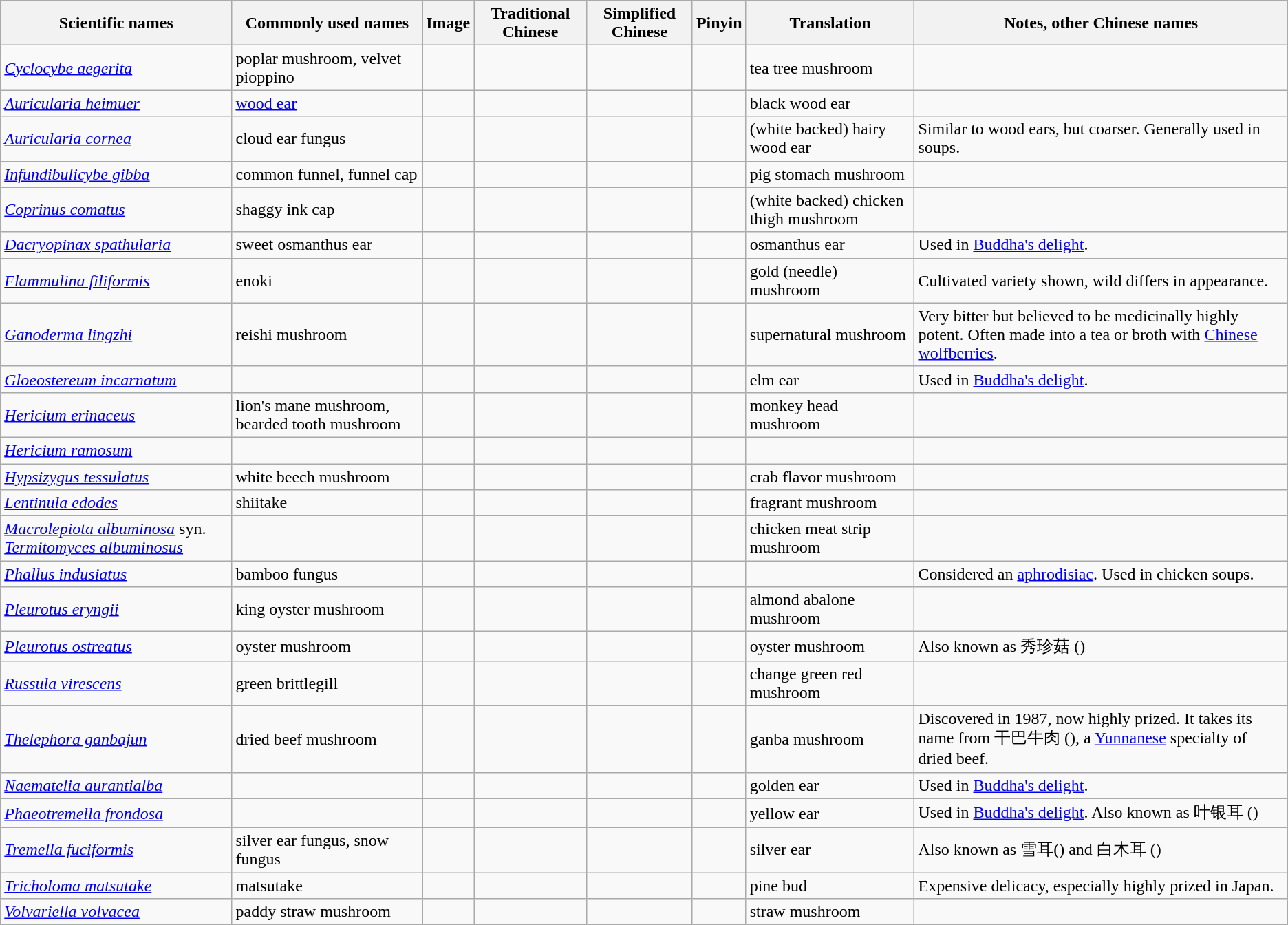<table class="wikitable">
<tr>
<th>Scientific names</th>
<th>Commonly used names</th>
<th>Image</th>
<th>Traditional Chinese</th>
<th>Simplified Chinese</th>
<th>Pinyin</th>
<th>Translation</th>
<th>Notes, other Chinese names</th>
</tr>
<tr>
<td><em><a href='#'>Cyclocybe aegerita</a></em></td>
<td>poplar mushroom, velvet pioppino</td>
<td></td>
<td></td>
<td></td>
<td></td>
<td>tea tree mushroom</td>
<td></td>
</tr>
<tr>
<td><em><a href='#'>Auricularia heimuer</a></em></td>
<td><a href='#'>wood ear</a></td>
<td></td>
<td></td>
<td></td>
<td></td>
<td>black wood ear</td>
<td></td>
</tr>
<tr>
<td><em><a href='#'>Auricularia cornea</a></em></td>
<td>cloud ear fungus</td>
<td></td>
<td></td>
<td></td>
<td></td>
<td>(white backed) hairy wood ear</td>
<td>Similar to wood ears, but coarser. Generally used in soups.</td>
</tr>
<tr>
<td><em><a href='#'>Infundibulicybe gibba</a></em></td>
<td>common funnel, funnel cap</td>
<td></td>
<td></td>
<td></td>
<td></td>
<td>pig stomach mushroom</td>
<td></td>
</tr>
<tr>
<td><em><a href='#'>Coprinus comatus</a></em></td>
<td>shaggy ink cap</td>
<td></td>
<td></td>
<td></td>
<td></td>
<td>(white backed) chicken thigh mushroom</td>
<td></td>
</tr>
<tr>
<td><em><a href='#'>Dacryopinax spathularia</a></em></td>
<td>sweet osmanthus ear</td>
<td></td>
<td></td>
<td></td>
<td></td>
<td>osmanthus ear</td>
<td>Used in <a href='#'>Buddha's delight</a>.</td>
</tr>
<tr>
<td><em><a href='#'>Flammulina filiformis</a></em></td>
<td>enoki</td>
<td></td>
<td></td>
<td></td>
<td></td>
<td>gold (needle) mushroom</td>
<td>Cultivated variety shown, wild differs in appearance.</td>
</tr>
<tr>
<td><em><a href='#'>Ganoderma lingzhi</a></em></td>
<td>reishi mushroom</td>
<td></td>
<td></td>
<td></td>
<td></td>
<td>supernatural mushroom</td>
<td>Very bitter but believed to be medicinally highly potent. Often made into a tea or broth with <a href='#'>Chinese wolfberries</a>.</td>
</tr>
<tr>
<td><em><a href='#'>Gloeostereum incarnatum</a></em></td>
<td></td>
<td></td>
<td></td>
<td></td>
<td></td>
<td>elm ear</td>
<td>Used in <a href='#'>Buddha's delight</a>.</td>
</tr>
<tr>
<td><em><a href='#'>Hericium erinaceus</a></em></td>
<td>lion's mane mushroom, bearded tooth mushroom</td>
<td></td>
<td></td>
<td></td>
<td></td>
<td>monkey head mushroom</td>
<td></td>
</tr>
<tr>
<td><em><a href='#'>Hericium ramosum</a></em></td>
<td></td>
<td></td>
<td></td>
<td></td>
<td></td>
<td></td>
<td></td>
</tr>
<tr>
<td><em><a href='#'>Hypsizygus tessulatus</a></em></td>
<td>white beech mushroom</td>
<td></td>
<td></td>
<td></td>
<td></td>
<td>crab flavor mushroom</td>
<td></td>
</tr>
<tr>
<td><em><a href='#'>Lentinula edodes</a></em></td>
<td>shiitake</td>
<td></td>
<td></td>
<td></td>
<td></td>
<td>fragrant mushroom</td>
<td></td>
</tr>
<tr>
<td><em><a href='#'>Macrolepiota albuminosa</a></em> syn. <em><a href='#'>Termitomyces albuminosus</a></em></td>
<td></td>
<td></td>
<td></td>
<td></td>
<td></td>
<td>chicken meat strip mushroom</td>
<td></td>
</tr>
<tr>
<td><em><a href='#'>Phallus indusiatus</a></em></td>
<td>bamboo fungus</td>
<td></td>
<td></td>
<td></td>
<td></td>
<td></td>
<td>Considered an <a href='#'>aphrodisiac</a>. Used in chicken soups.</td>
</tr>
<tr>
<td><em><a href='#'>Pleurotus eryngii</a></em></td>
<td>king oyster mushroom</td>
<td></td>
<td></td>
<td></td>
<td></td>
<td>almond abalone mushroom</td>
<td></td>
</tr>
<tr>
<td><em><a href='#'>Pleurotus ostreatus</a></em></td>
<td>oyster mushroom</td>
<td></td>
<td></td>
<td></td>
<td></td>
<td>oyster mushroom</td>
<td>Also known as 秀珍菇  ()</td>
</tr>
<tr>
<td><em><a href='#'>Russula virescens</a></em></td>
<td>green brittlegill</td>
<td></td>
<td></td>
<td></td>
<td></td>
<td>change green red mushroom</td>
<td></td>
</tr>
<tr>
<td><em><a href='#'>Thelephora ganbajun</a></em></td>
<td>dried beef mushroom</td>
<td></td>
<td></td>
<td></td>
<td></td>
<td>ganba mushroom</td>
<td>Discovered in 1987, now highly prized. It takes its name from 干巴牛肉 (), a <a href='#'>Yunnanese</a> specialty of dried beef.</td>
</tr>
<tr>
<td><em><a href='#'>Naematelia aurantialba</a></em></td>
<td></td>
<td></td>
<td></td>
<td></td>
<td></td>
<td>golden ear</td>
<td>Used in <a href='#'>Buddha's delight</a>.</td>
</tr>
<tr>
<td><em><a href='#'>Phaeotremella frondosa</a></em></td>
<td></td>
<td></td>
<td></td>
<td></td>
<td></td>
<td>yellow ear</td>
<td>Used in <a href='#'>Buddha's delight</a>. Also known as 叶银耳 ()</td>
</tr>
<tr>
<td><em><a href='#'>Tremella fuciformis</a></em></td>
<td>silver ear fungus, snow fungus</td>
<td></td>
<td></td>
<td></td>
<td></td>
<td>silver ear</td>
<td>Also known as 雪耳() and  白木耳 ()</td>
</tr>
<tr>
<td><em><a href='#'>Tricholoma matsutake</a></em></td>
<td>matsutake</td>
<td></td>
<td></td>
<td></td>
<td></td>
<td>pine bud</td>
<td>Expensive delicacy, especially highly prized in Japan.</td>
</tr>
<tr>
<td><em><a href='#'>Volvariella volvacea</a></em></td>
<td>paddy straw mushroom</td>
<td></td>
<td></td>
<td></td>
<td></td>
<td>straw mushroom</td>
<td></td>
</tr>
</table>
